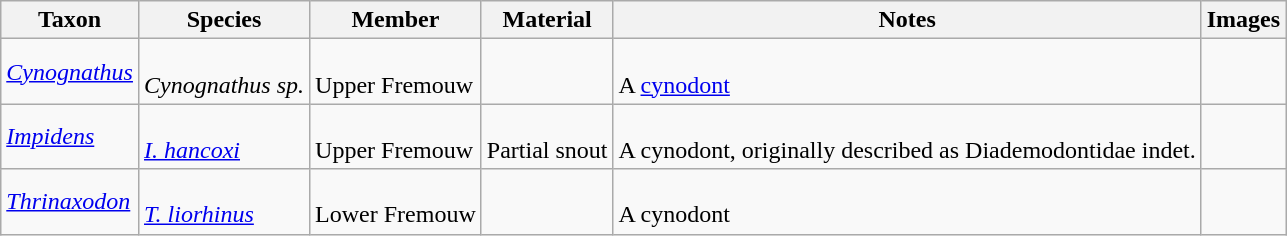<table class="wikitable sortable" align="center">
<tr>
<th>Taxon</th>
<th>Species</th>
<th>Member</th>
<th class="unsortable">Material</th>
<th class="unsortable">Notes</th>
<th class="unsortable">Images</th>
</tr>
<tr>
<td><em><a href='#'>Cynognathus</a></em></td>
<td><br><em>Cynognathus sp.</em></td>
<td><br>Upper Fremouw</td>
<td></td>
<td><br>A <a href='#'>cynodont</a></td>
<td><br></td>
</tr>
<tr>
<td><em><a href='#'>Impidens</a></em></td>
<td><br><em><a href='#'>I. hancoxi</a></em></td>
<td><br>Upper Fremouw</td>
<td><br>Partial snout</td>
<td><br>A cynodont, originally described as Diademodontidae indet.</td>
<td><br></td>
</tr>
<tr>
<td><em><a href='#'>Thrinaxodon</a></em></td>
<td><br><em><a href='#'>T. liorhinus</a></em></td>
<td><br>Lower Fremouw</td>
<td></td>
<td><br>A cynodont</td>
<td><br></td>
</tr>
</table>
